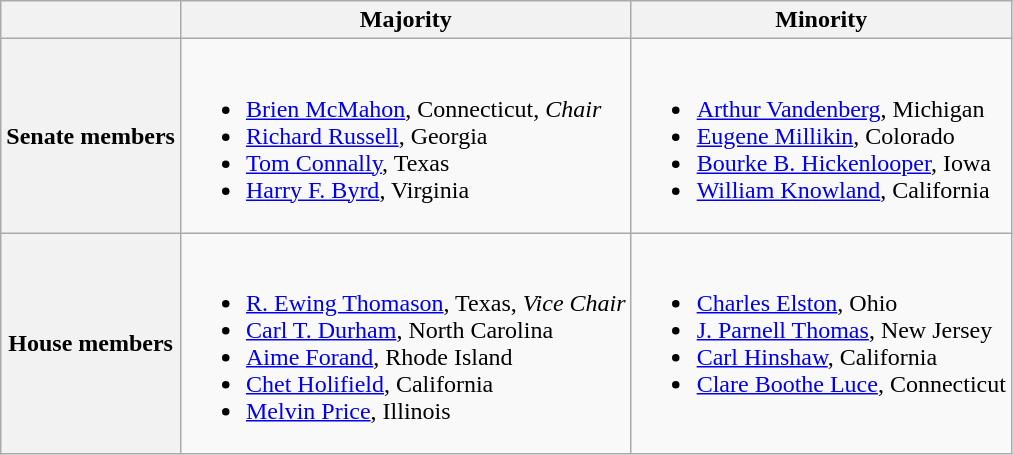<table class=wikitable>
<tr>
<th></th>
<th>Majority</th>
<th>Minority</th>
</tr>
<tr>
<th>Senate members</th>
<td valign="top" ><br><ul><li><a href='#'>Brien McMahon</a>, Connecticut, <em>Chair</em></li><li><a href='#'>Richard Russell</a>, Georgia</li><li><a href='#'>Tom Connally</a>, Texas</li><li><a href='#'>Harry F. Byrd</a>, Virginia</li></ul></td>
<td valign="top" ><br><ul><li><a href='#'>Arthur Vandenberg</a>, Michigan</li><li><a href='#'>Eugene Millikin</a>, Colorado</li><li><a href='#'>Bourke B. Hickenlooper</a>, Iowa</li><li><a href='#'>William Knowland</a>, California</li></ul></td>
</tr>
<tr>
<th>House members</th>
<td valign="top" ><br><ul><li><a href='#'>R. Ewing Thomason</a>, Texas, <em>Vice Chair</em></li><li><a href='#'>Carl T. Durham</a>, North Carolina</li><li><a href='#'>Aime Forand</a>, Rhode Island</li><li><a href='#'>Chet Holifield</a>, California</li><li><a href='#'>Melvin Price</a>, Illinois</li></ul></td>
<td valign="top" ><br><ul><li><a href='#'>Charles Elston</a>, Ohio</li><li><a href='#'>J. Parnell Thomas</a>, New Jersey</li><li><a href='#'>Carl Hinshaw</a>, California</li><li><a href='#'>Clare Boothe Luce</a>, Connecticut</li></ul></td>
</tr>
</table>
